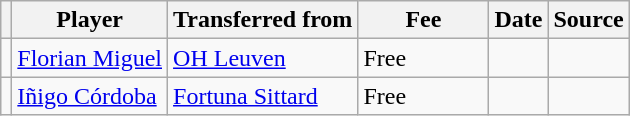<table class="wikitable plainrowheaders sortable">
<tr>
<th></th>
<th scope="col">Player</th>
<th>Transferred from</th>
<th style="width: 80px;">Fee</th>
<th scope="col">Date</th>
<th scope="col">Source</th>
</tr>
<tr>
<td align="center"></td>
<td> <a href='#'>Florian Miguel</a></td>
<td> <a href='#'>OH Leuven</a></td>
<td>Free</td>
<td></td>
<td></td>
</tr>
<tr>
<td align="center"></td>
<td> <a href='#'>Iñigo Córdoba</a></td>
<td> <a href='#'>Fortuna Sittard</a></td>
<td>Free</td>
<td></td>
<td></td>
</tr>
</table>
